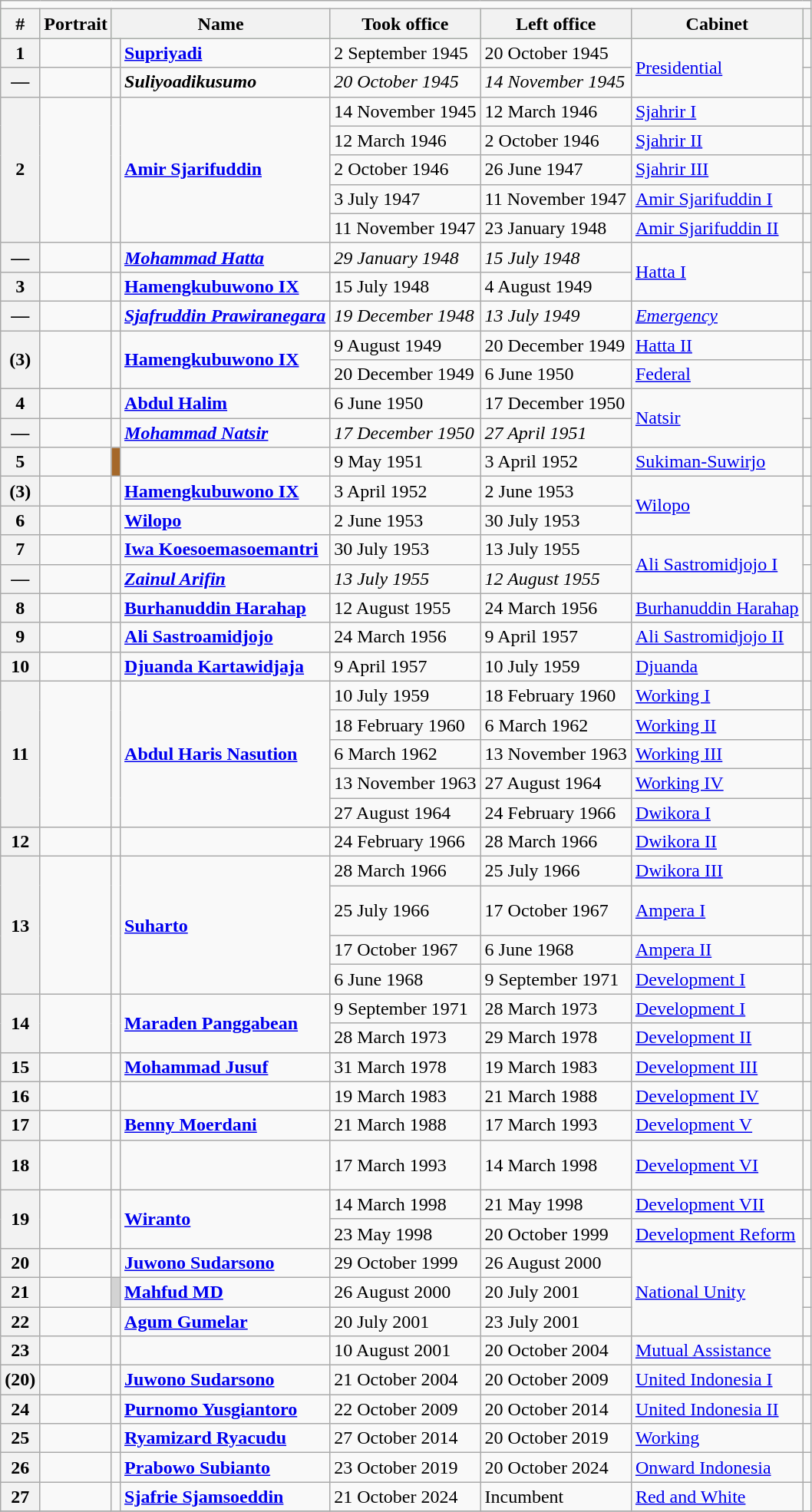<table class="wikitable">
<tr>
<td colspan=8></td>
</tr>
<tr style="background-color:#cfc;">
<th>#</th>
<th>Portrait</th>
<th colspan="2">Name</th>
<th>Took office</th>
<th>Left office</th>
<th>Cabinet</th>
<th></th>
</tr>
<tr>
<th>1</th>
<td></td>
<td bgcolor=></td>
<td><strong><a href='#'>Supriyadi</a></strong></td>
<td>2 September 1945</td>
<td>20 October 1945</td>
<td rowspan=2><a href='#'>Presidential</a></td>
<td><br></td>
</tr>
<tr>
<th>—</th>
<td></td>
<td bgcolor=></td>
<td><strong><em>Suliyoadikusumo</em></strong><br></td>
<td><em>20 October 1945</em></td>
<td><em>14 November 1945</em></td>
<td></td>
</tr>
<tr>
<th rowspan="5">2</th>
<td rowspan="5"></td>
<td rowspan="5" bgcolor=></td>
<td rowspan="5"><strong><a href='#'>Amir Sjarifuddin</a></strong></td>
<td>14 November 1945</td>
<td>12 March 1946</td>
<td><a href='#'>Sjahrir I</a></td>
<td></td>
</tr>
<tr>
<td>12 March 1946</td>
<td>2 October 1946</td>
<td><a href='#'>Sjahrir II</a></td>
<td></td>
</tr>
<tr>
<td>2 October 1946</td>
<td>26 June 1947</td>
<td><a href='#'>Sjahrir III</a></td>
<td></td>
</tr>
<tr>
<td>3 July 1947</td>
<td>11 November 1947</td>
<td><a href='#'>Amir Sjarifuddin I</a></td>
<td></td>
</tr>
<tr>
<td>11 November 1947</td>
<td>23 January 1948</td>
<td><a href='#'>Amir Sjarifuddin II</a></td>
<td></td>
</tr>
<tr>
<th>—</th>
<td></td>
<td bgcolor=></td>
<td><strong><em><a href='#'>Mohammad Hatta</a></em></strong><br></td>
<td><em>29 January 1948</em></td>
<td><em>15 July 1948</em></td>
<td rowspan=2><a href='#'>Hatta I</a></td>
<td></td>
</tr>
<tr>
<th>3</th>
<td></td>
<td bgcolor=></td>
<td><strong><a href='#'>Hamengkubuwono IX</a></strong></td>
<td>15 July 1948</td>
<td>4 August 1949</td>
<td></td>
</tr>
<tr>
<th>—</th>
<td></td>
<td bgcolor=></td>
<td><strong><em><a href='#'>Sjafruddin Prawiranegara</a></em></strong></td>
<td><em>19 December 1948</em></td>
<td><em>13 July 1949</em></td>
<td><em><a href='#'>Emergency</a></em></td>
<td></td>
</tr>
<tr>
<th rowspan="2">(3)</th>
<td rowspan="2"></td>
<td rowspan="2" bgcolor=></td>
<td rowspan="2"><strong><a href='#'>Hamengkubuwono IX</a></strong></td>
<td>9 August 1949</td>
<td>20 December 1949</td>
<td><a href='#'>Hatta II</a></td>
<td></td>
</tr>
<tr>
<td>20 December 1949</td>
<td>6 June 1950</td>
<td><a href='#'>Federal</a></td>
<td></td>
</tr>
<tr>
<th>4</th>
<td></td>
<td bgcolor=></td>
<td><strong><a href='#'>Abdul Halim</a></strong></td>
<td>6 June 1950</td>
<td>17 December 1950</td>
<td rowspan=2><a href='#'>Natsir</a></td>
<td></td>
</tr>
<tr>
<th>—</th>
<td></td>
<td bgcolor=></td>
<td><strong><em><a href='#'>Mohammad Natsir</a></em></strong><br></td>
<td><em>17 December 1950</em></td>
<td><em>27 April 1951</em></td>
<td></td>
</tr>
<tr>
<th>5</th>
<td></td>
<td bgcolor=#A5682A></td>
<td><strong></strong></td>
<td>9 May 1951</td>
<td>3 April 1952</td>
<td><a href='#'>Sukiman-Suwirjo</a></td>
<td></td>
</tr>
<tr>
<th>(3)</th>
<td></td>
<td bgcolor=></td>
<td><strong><a href='#'>Hamengkubuwono IX</a></strong></td>
<td>3 April 1952</td>
<td>2 June 1953</td>
<td rowspan=2><a href='#'>Wilopo</a></td>
<td></td>
</tr>
<tr>
<th>6</th>
<td></td>
<td bgcolor=></td>
<td><strong><a href='#'>Wilopo</a></strong></td>
<td>2 June 1953</td>
<td>30 July 1953</td>
<td></td>
</tr>
<tr>
<th>7</th>
<td></td>
<td bgcolor=></td>
<td><strong><a href='#'>Iwa Koesoemasoemantri</a></strong></td>
<td>30 July 1953</td>
<td>13 July 1955</td>
<td rowspan=2><a href='#'>Ali Sastromidjojo I</a></td>
<td></td>
</tr>
<tr>
<th>—</th>
<td></td>
<td bgcolor=></td>
<td><strong><em><a href='#'>Zainul Arifin</a></em></strong><br></td>
<td><em>13 July 1955</em></td>
<td><em>12 August 1955</em></td>
<td></td>
</tr>
<tr>
<th>8</th>
<td></td>
<td bgcolor=></td>
<td><strong><a href='#'>Burhanuddin Harahap</a></strong></td>
<td>12 August 1955</td>
<td>24 March 1956</td>
<td><a href='#'>Burhanuddin Harahap</a></td>
<td></td>
</tr>
<tr>
<th>9</th>
<td></td>
<td bgcolor=></td>
<td><strong><a href='#'>Ali Sastroamidjojo</a></strong></td>
<td>24 March 1956</td>
<td>9 April 1957</td>
<td><a href='#'>Ali Sastromidjojo II</a></td>
<td></td>
</tr>
<tr>
<th>10</th>
<td></td>
<td bgcolor=></td>
<td><strong><a href='#'>Djuanda Kartawidjaja</a></strong></td>
<td>9 April 1957</td>
<td>10 July 1959</td>
<td><a href='#'>Djuanda</a></td>
<td></td>
</tr>
<tr>
<th rowspan="5">11</th>
<td rowspan="5"></td>
<td rowspan="5" bgcolor=></td>
<td rowspan="5"><strong><a href='#'>Abdul Haris Nasution</a></strong></td>
<td>10 July 1959</td>
<td>18 February 1960</td>
<td><a href='#'>Working I</a></td>
<td></td>
</tr>
<tr>
<td>18 February 1960</td>
<td>6 March 1962</td>
<td><a href='#'>Working II</a></td>
<td></td>
</tr>
<tr>
<td>6 March 1962</td>
<td>13 November 1963</td>
<td><a href='#'>Working III</a></td>
<td><br></td>
</tr>
<tr>
<td>13 November 1963</td>
<td>27 August 1964</td>
<td><a href='#'>Working IV</a></td>
<td></td>
</tr>
<tr>
<td>27 August 1964</td>
<td>24 February 1966</td>
<td><a href='#'>Dwikora I</a></td>
<td></td>
</tr>
<tr>
<th>12</th>
<td></td>
<td bgcolor=></td>
<td><strong></strong></td>
<td>24 February 1966</td>
<td>28 March 1966</td>
<td><a href='#'>Dwikora II</a></td>
<td><br></td>
</tr>
<tr>
<th rowspan="4">13</th>
<td rowspan="4"></td>
<td rowspan="4" bgcolor=></td>
<td rowspan="4"><strong><a href='#'>Suharto</a></strong></td>
<td>28 March 1966</td>
<td>25 July 1966</td>
<td><a href='#'>Dwikora III</a></td>
<td><br></td>
</tr>
<tr>
<td>25 July 1966</td>
<td>17 October 1967</td>
<td><a href='#'>Ampera I</a></td>
<td><br><br></td>
</tr>
<tr>
<td>17 October 1967</td>
<td>6 June 1968</td>
<td><a href='#'>Ampera II</a></td>
<td><br></td>
</tr>
<tr>
<td>6 June 1968</td>
<td>9 September 1971</td>
<td><a href='#'>Development I</a></td>
<td><br></td>
</tr>
<tr>
<th rowspan="2">14</th>
<td rowspan="2"></td>
<td rowspan="2" bgcolor=></td>
<td rowspan="2"><strong><a href='#'>Maraden Panggabean</a></strong></td>
<td>9 September 1971</td>
<td>28 March 1973</td>
<td><a href='#'>Development I</a></td>
<td></td>
</tr>
<tr>
<td>28 March 1973</td>
<td>29 March 1978</td>
<td><a href='#'>Development II</a></td>
<td></td>
</tr>
<tr>
<th>15</th>
<td></td>
<td bgcolor=></td>
<td><strong><a href='#'>Mohammad Jusuf</a></strong></td>
<td>31 March 1978</td>
<td>19 March 1983</td>
<td><a href='#'>Development III</a></td>
<td></td>
</tr>
<tr>
<th>16</th>
<td></td>
<td bgcolor=></td>
<td><strong></strong></td>
<td>19 March 1983</td>
<td>21 March 1988</td>
<td><a href='#'>Development IV</a></td>
<td></td>
</tr>
<tr>
<th>17</th>
<td></td>
<td bgcolor=></td>
<td><strong><a href='#'>Benny Moerdani</a></strong></td>
<td>21 March 1988</td>
<td>17 March 1993</td>
<td><a href='#'>Development V</a></td>
<td></td>
</tr>
<tr>
<th>18</th>
<td></td>
<td bgcolor=></td>
<td><strong></strong></td>
<td>17 March 1993</td>
<td>14 March 1998</td>
<td><a href='#'>Development VI</a></td>
<td><br><br></td>
</tr>
<tr>
<th rowspan="2">19</th>
<td rowspan="2"></td>
<td rowspan="2" bgcolor=></td>
<td rowspan="2"><strong><a href='#'>Wiranto</a></strong></td>
<td>14 March 1998</td>
<td>21 May 1998</td>
<td><a href='#'>Development VII</a></td>
<td></td>
</tr>
<tr>
<td>23 May 1998</td>
<td>20 October 1999</td>
<td><a href='#'>Development Reform</a></td>
<td></td>
</tr>
<tr>
<th>20</th>
<td></td>
<td bgcolor=></td>
<td><strong><a href='#'>Juwono Sudarsono</a></strong></td>
<td>29 October 1999</td>
<td>26 August 2000</td>
<td rowspan=3><a href='#'>National Unity</a></td>
<td></td>
</tr>
<tr>
<th>21</th>
<td></td>
<td bgcolor=#d3d3d3></td>
<td><strong><a href='#'>Mahfud MD</a></strong></td>
<td>26 August 2000</td>
<td>20 July 2001</td>
<td></td>
</tr>
<tr>
<th>22</th>
<td></td>
<td bgcolor=></td>
<td><strong><a href='#'>Agum Gumelar</a></strong></td>
<td>20 July 2001</td>
<td>23 July 2001</td>
<td></td>
</tr>
<tr>
<th>23</th>
<td></td>
<td bgcolor=></td>
<td><strong></strong></td>
<td>10 August 2001</td>
<td>20 October 2004</td>
<td><a href='#'>Mutual Assistance</a></td>
<td></td>
</tr>
<tr>
<th>(20)</th>
<td></td>
<td bgcolor=></td>
<td><strong><a href='#'>Juwono Sudarsono</a></strong></td>
<td>21 October 2004</td>
<td>20 October 2009</td>
<td><a href='#'>United Indonesia I</a></td>
<td></td>
</tr>
<tr>
<th>24</th>
<td></td>
<td bgcolor=></td>
<td><strong><a href='#'>Purnomo Yusgiantoro</a></strong></td>
<td>22 October 2009</td>
<td>20 October 2014</td>
<td><a href='#'>United Indonesia II</a></td>
<td></td>
</tr>
<tr>
<th>25</th>
<td></td>
<td bgcolor=></td>
<td><strong><a href='#'>Ryamizard Ryacudu</a></strong></td>
<td>27 October 2014</td>
<td>20 October 2019</td>
<td><a href='#'>Working</a></td>
<td></td>
</tr>
<tr>
<th>26</th>
<td></td>
<td bgcolor=></td>
<td><strong><a href='#'>Prabowo Subianto</a></strong></td>
<td>23 October 2019</td>
<td>20 October 2024</td>
<td><a href='#'>Onward Indonesia</a></td>
<td></td>
</tr>
<tr>
<th>27</th>
<td></td>
<td bgcolor=></td>
<td><strong><a href='#'>Sjafrie Sjamsoeddin</a></strong></td>
<td>21 October 2024</td>
<td>Incumbent</td>
<td><a href='#'>Red and White</a></td>
</tr>
<tr>
</tr>
</table>
